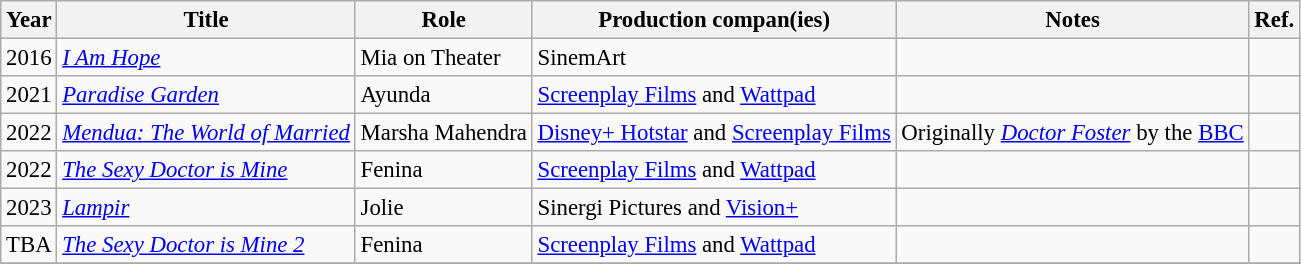<table class="wikitable" style="font-size: 95%;">
<tr>
<th>Year</th>
<th>Title</th>
<th>Role</th>
<th>Production compan(ies)</th>
<th>Notes</th>
<th>Ref.</th>
</tr>
<tr>
<td>2016</td>
<td><em><a href='#'>I Am Hope</a></em></td>
<td>Mia on Theater</td>
<td>SinemArt</td>
<td></td>
<td></td>
</tr>
<tr>
<td>2021</td>
<td><em><a href='#'>Paradise Garden</a></em></td>
<td>Ayunda</td>
<td><a href='#'>Screenplay Films</a> and <a href='#'>Wattpad</a></td>
<td></td>
<td></td>
</tr>
<tr>
<td>2022</td>
<td><em><a href='#'>Mendua: The World of Married</a></em></td>
<td>Marsha Mahendra</td>
<td><a href='#'>Disney+ Hotstar</a> and <a href='#'>Screenplay Films</a></td>
<td>Originally <em><a href='#'>Doctor Foster</a></em> by the <a href='#'>BBC</a></td>
<td></td>
</tr>
<tr>
<td>2022</td>
<td><em><a href='#'>The Sexy Doctor is Mine</a></em></td>
<td>Fenina</td>
<td><a href='#'>Screenplay Films</a> and <a href='#'>Wattpad</a></td>
<td></td>
<td></td>
</tr>
<tr>
<td>2023</td>
<td><em><a href='#'>Lampir</a></em></td>
<td>Jolie</td>
<td>Sinergi Pictures and <a href='#'>Vision+</a></td>
<td></td>
<td></td>
</tr>
<tr>
<td>TBA</td>
<td><em><a href='#'>The Sexy Doctor is Mine 2</a></em></td>
<td>Fenina</td>
<td><a href='#'>Screenplay Films</a> and <a href='#'>Wattpad</a></td>
<td></td>
<td></td>
</tr>
<tr>
</tr>
</table>
